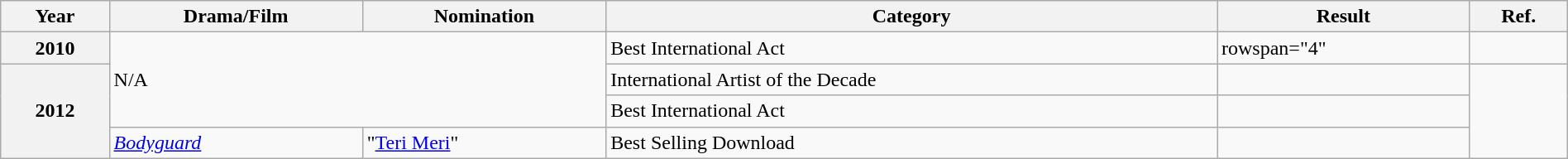<table class="wikitable plainrowheaders" width="100%" "textcolor:#000;">
<tr>
<th>Year</th>
<th>Drama/Film</th>
<th>Nomination</th>
<th>Category</th>
<th>Result</th>
<th>Ref.</th>
</tr>
<tr>
<th>2010</th>
<td colspan="2" rowspan="3">N/A</td>
<td>Best International Act</td>
<td>rowspan="4" </td>
<td></td>
</tr>
<tr>
<th rowspan="3">2012</th>
<td>International Artist of the Decade</td>
<td></td>
</tr>
<tr>
<td>Best International Act</td>
<td></td>
</tr>
<tr>
<td><em><a href='#'>Bodyguard</a></em></td>
<td>"<a href='#'>Teri Meri</a>"</td>
<td>Best Selling Download</td>
<td></td>
</tr>
</table>
